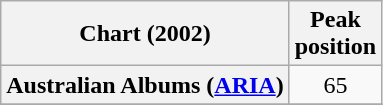<table class="wikitable sortable plainrowheaders" style="text-align:center">
<tr>
<th scope="col">Chart (2002)</th>
<th scope="col">Peak<br>position</th>
</tr>
<tr>
<th scope="row">Australian Albums (<a href='#'>ARIA</a>)</th>
<td>65</td>
</tr>
<tr>
</tr>
</table>
